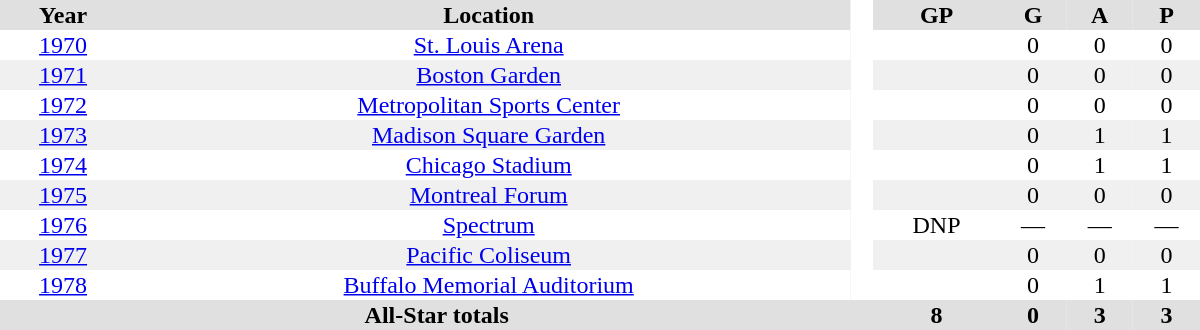<table border="0" cellpadding="1" cellspacing="0" ID="Table3" style="text-align:center; width:50em">
<tr bgcolor="#e0e0e0">
<th>Year</th>
<th>Location</th>
<th rowspan="99" bgcolor="#ffffff"> </th>
<th>GP</th>
<th>G</th>
<th>A</th>
<th>P</th>
</tr>
<tr>
<td><a href='#'>1970</a></td>
<td><a href='#'>St. Louis Arena</a></td>
<td></td>
<td>0</td>
<td>0</td>
<td>0</td>
</tr>
<tr bgcolor="#f0f0f0">
<td><a href='#'>1971</a></td>
<td><a href='#'>Boston Garden</a></td>
<td></td>
<td>0</td>
<td>0</td>
<td>0</td>
</tr>
<tr>
<td><a href='#'>1972</a></td>
<td><a href='#'>Metropolitan Sports Center</a></td>
<td></td>
<td>0</td>
<td>0</td>
<td>0</td>
</tr>
<tr bgcolor="#f0f0f0">
<td><a href='#'>1973</a></td>
<td><a href='#'>Madison Square Garden</a></td>
<td></td>
<td>0</td>
<td>1</td>
<td>1</td>
</tr>
<tr>
<td><a href='#'>1974</a></td>
<td><a href='#'>Chicago Stadium</a></td>
<td></td>
<td>0</td>
<td>1</td>
<td>1</td>
</tr>
<tr bgcolor="#f0f0f0">
<td><a href='#'>1975</a></td>
<td><a href='#'>Montreal Forum</a></td>
<td></td>
<td>0</td>
<td>0</td>
<td>0</td>
</tr>
<tr>
<td><a href='#'>1976</a></td>
<td><a href='#'>Spectrum</a></td>
<td>DNP</td>
<td>—</td>
<td>—</td>
<td>—</td>
</tr>
<tr bgcolor="#f0f0f0">
<td><a href='#'>1977</a></td>
<td><a href='#'>Pacific Coliseum</a></td>
<td></td>
<td>0</td>
<td>0</td>
<td>0</td>
</tr>
<tr>
<td><a href='#'>1978</a></td>
<td><a href='#'>Buffalo Memorial Auditorium</a></td>
<td></td>
<td>0</td>
<td>1</td>
<td>1</td>
</tr>
<tr bgcolor="#e0e0e0">
<th colspan=3>All-Star totals</th>
<th>8</th>
<th>0</th>
<th>3</th>
<th>3</th>
</tr>
</table>
